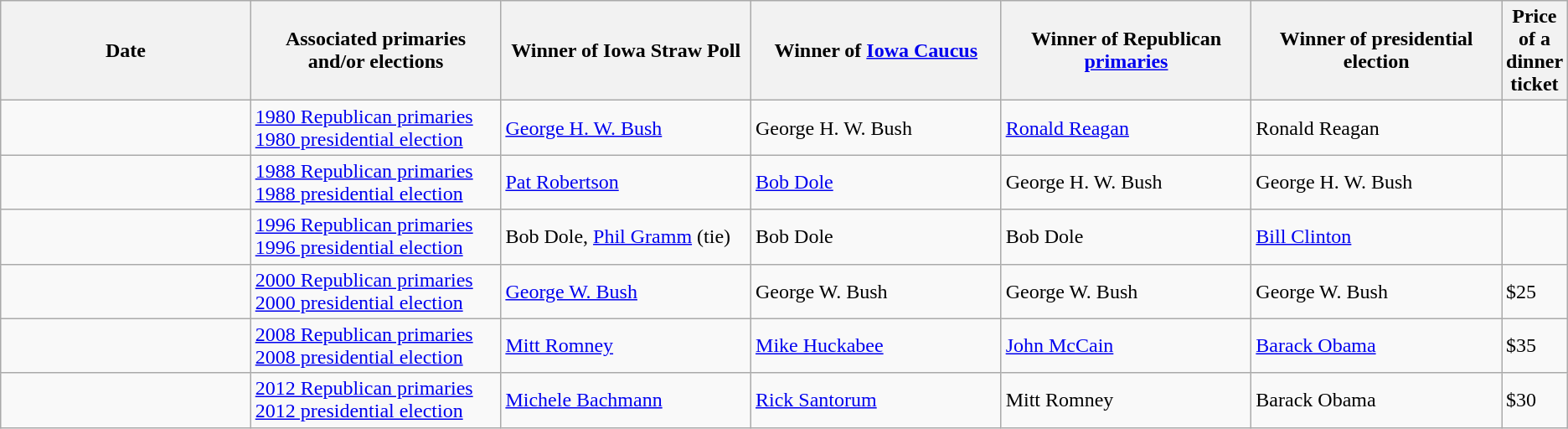<table class="wikitable">
<tr>
<th width="16%">Date</th>
<th width="16%">Associated primaries and/or elections</th>
<th width="16%">Winner of Iowa Straw Poll</th>
<th width="16%">Winner of <a href='#'>Iowa Caucus</a></th>
<th width="16%">Winner of Republican <a href='#'>primaries</a></th>
<th width="16%">Winner of presidential election</th>
<th width="4%">Price of a dinner ticket</th>
</tr>
<tr>
<td></td>
<td><a href='#'>1980 Republican primaries</a><br><a href='#'>1980 presidential election</a></td>
<td><a href='#'>George H. W. Bush</a></td>
<td>George H. W. Bush</td>
<td><a href='#'>Ronald Reagan</a></td>
<td>Ronald Reagan</td>
<td></td>
</tr>
<tr>
<td></td>
<td><a href='#'>1988 Republican primaries</a><br><a href='#'>1988 presidential election</a></td>
<td><a href='#'>Pat Robertson</a></td>
<td><a href='#'>Bob Dole</a></td>
<td>George H. W. Bush</td>
<td>George H. W. Bush</td>
<td></td>
</tr>
<tr>
<td></td>
<td><a href='#'>1996 Republican primaries</a><br><a href='#'>1996 presidential election</a></td>
<td>Bob Dole, <a href='#'>Phil Gramm</a> (tie)</td>
<td>Bob Dole</td>
<td>Bob Dole</td>
<td><a href='#'>Bill Clinton</a></td>
<td></td>
</tr>
<tr>
<td></td>
<td><a href='#'>2000 Republican primaries</a><br><a href='#'>2000 presidential election</a></td>
<td><a href='#'>George W. Bush</a></td>
<td>George W. Bush</td>
<td>George W. Bush</td>
<td>George W. Bush</td>
<td>$25</td>
</tr>
<tr>
<td></td>
<td><a href='#'>2008 Republican primaries</a><br><a href='#'>2008 presidential election</a></td>
<td><a href='#'>Mitt Romney</a></td>
<td><a href='#'>Mike Huckabee</a></td>
<td><a href='#'>John McCain</a></td>
<td><a href='#'>Barack Obama</a></td>
<td>$35</td>
</tr>
<tr>
<td></td>
<td><a href='#'>2012 Republican primaries</a><br><a href='#'>2012 presidential election</a></td>
<td><a href='#'>Michele Bachmann</a></td>
<td><a href='#'>Rick Santorum</a></td>
<td>Mitt Romney</td>
<td>Barack Obama</td>
<td>$30</td>
</tr>
</table>
